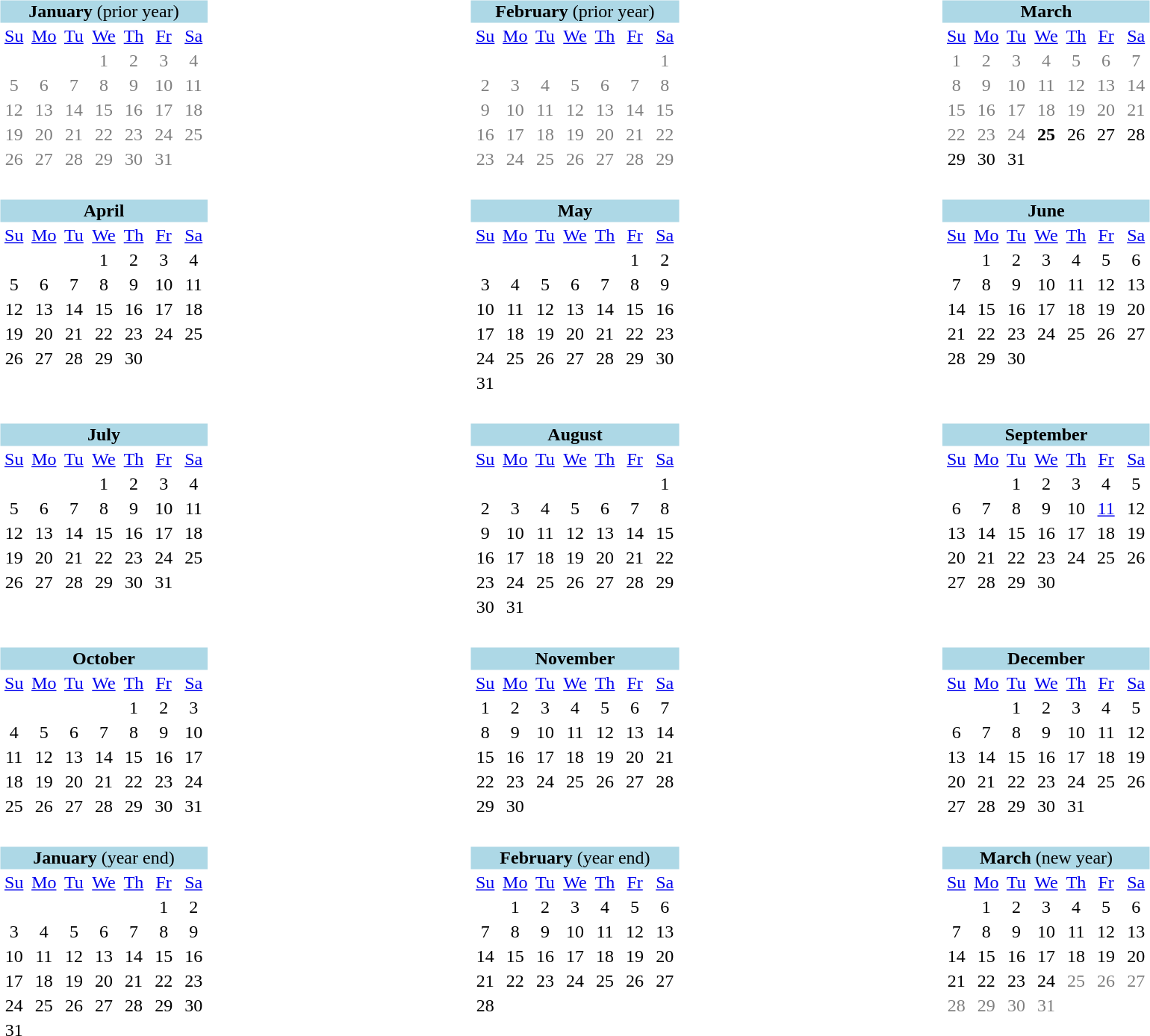<table width="100%" valign="top" style="text-align:center">
<tr>
<td valign="top" align="center"><br><table class="toccolours" style="margin-left: 1em; text-align:center;">
<tr style="background:lightblue;">
<td colspan="7"><strong>January</strong> (prior year)</td>
</tr>
<tr>
<td width="14%"><a href='#'>Su</a></td>
<td width="14%"><a href='#'>Mo</a></td>
<td width="14%"><a href='#'>Tu</a></td>
<td width="14%"><a href='#'>We</a></td>
<td width="14%"><a href='#'>Th</a></td>
<td width="14%"><a href='#'>Fr</a></td>
<td width="14%"><a href='#'>Sa</a></td>
</tr>
<tr style="color: gray;">
<td colspan="3"> </td>
<td>1</td>
<td>2</td>
<td>3</td>
<td>4</td>
</tr>
<tr style="color: gray;">
<td>5</td>
<td>6</td>
<td>7</td>
<td>8</td>
<td>9</td>
<td>10</td>
<td>11</td>
</tr>
<tr style="color: gray;">
<td>12</td>
<td>13</td>
<td>14</td>
<td>15</td>
<td>16</td>
<td>17</td>
<td>18</td>
</tr>
<tr style="color: gray;">
<td>19</td>
<td>20</td>
<td>21</td>
<td>22</td>
<td>23</td>
<td>24</td>
<td>25</td>
</tr>
<tr style="color: gray;">
<td>26</td>
<td>27</td>
<td>28</td>
<td>29</td>
<td>30</td>
<td>31</td>
<td> </td>
</tr>
</table>
</td>
<td valign="top" align="center"><br><table class="toccolours" style="margin-left:1em; text-align:center;">
<tr style="background:lightblue;">
<td colspan="7"><strong>February</strong> (prior year)</td>
</tr>
<tr>
<td width="14%"><a href='#'>Su</a></td>
<td width="14%"><a href='#'>Mo</a></td>
<td width="14%"><a href='#'>Tu</a></td>
<td width="14%"><a href='#'>We</a></td>
<td width="14%"><a href='#'>Th</a></td>
<td width="14%"><a href='#'>Fr</a></td>
<td width="14%"><a href='#'>Sa</a></td>
</tr>
<tr style="color: gray;">
<td colspan="6"> </td>
<td>1</td>
</tr>
<tr style="color: gray;">
<td>2</td>
<td>3</td>
<td>4</td>
<td>5</td>
<td>6</td>
<td>7</td>
<td>8</td>
</tr>
<tr style="color: gray;">
<td>9</td>
<td>10</td>
<td>11</td>
<td>12</td>
<td>13</td>
<td>14</td>
<td>15</td>
</tr>
<tr style="color: gray;">
<td>16</td>
<td>17</td>
<td>18</td>
<td>19</td>
<td>20</td>
<td>21</td>
<td>22</td>
</tr>
<tr style="color: gray;">
<td>23</td>
<td>24</td>
<td>25</td>
<td>26</td>
<td>27</td>
<td>28</td>
<td>29</td>
</tr>
</table>
</td>
<td valign="top" align="center"><br><table class="toccolours" style="margin-left: 1em; text-align:center;">
<tr style="background:lightblue;">
<td colspan="7"><strong>March</strong></td>
</tr>
<tr>
<td width="14%"><a href='#'>Su</a></td>
<td width="14%"><a href='#'>Mo</a></td>
<td width="14%"><a href='#'>Tu</a></td>
<td width="14%"><a href='#'>We</a></td>
<td width="14%"><a href='#'>Th</a></td>
<td width="14%"><a href='#'>Fr</a></td>
<td width="14%"><a href='#'>Sa</a></td>
</tr>
<tr style="color: gray;">
<td>1</td>
<td>2</td>
<td>3</td>
<td>4</td>
<td>5</td>
<td>6</td>
<td>7</td>
</tr>
<tr style="color: gray;">
<td>8</td>
<td>9</td>
<td>10</td>
<td>11</td>
<td>12</td>
<td>13</td>
<td>14</td>
</tr>
<tr style="color: gray;">
<td>15</td>
<td>16</td>
<td>17</td>
<td>18</td>
<td>19</td>
<td>20</td>
<td>21</td>
</tr>
<tr style="color: black">
<td style="color: gray">22</td>
<td style="color: gray">23</td>
<td style="color: gray">24</td>
<td><strong>25</strong></td>
<td>26</td>
<td>27</td>
<td>28</td>
</tr>
<tr style="color: black">
<td>29</td>
<td>30</td>
<td>31</td>
</tr>
</table>
</td>
</tr>
<tr>
<td valign="top" align="center"><br><table class="toccolours" style="margin-left: 1em; text-align:center;">
<tr style="background:lightblue;">
<td colspan="7"><strong>April</strong></td>
</tr>
<tr>
<td width="14%"><a href='#'>Su</a></td>
<td width="14%"><a href='#'>Mo</a></td>
<td width="14%"><a href='#'>Tu</a></td>
<td width="14%"><a href='#'>We</a></td>
<td width="14%"><a href='#'>Th</a></td>
<td width="14%"><a href='#'>Fr</a></td>
<td width="14%"><a href='#'>Sa</a></td>
</tr>
<tr>
<td colspan=3> </td>
<td>1</td>
<td>2</td>
<td>3</td>
<td>4</td>
</tr>
<tr>
<td>5</td>
<td>6</td>
<td>7</td>
<td>8</td>
<td>9</td>
<td>10</td>
<td>11</td>
</tr>
<tr>
<td>12</td>
<td>13</td>
<td>14</td>
<td>15</td>
<td>16</td>
<td>17</td>
<td>18</td>
</tr>
<tr>
<td>19</td>
<td>20</td>
<td>21</td>
<td>22</td>
<td>23</td>
<td>24</td>
<td>25</td>
</tr>
<tr>
<td>26</td>
<td>27</td>
<td>28</td>
<td>29</td>
<td>30</td>
</tr>
</table>
</td>
<td valign="top" align="center"><br><table class="toccolours" style="margin-left: 1em; text-align:center;">
<tr style="background:lightblue;">
<td colspan="7"><strong>May </strong></td>
</tr>
<tr>
<td width="14%"><a href='#'>Su</a></td>
<td width="14%"><a href='#'>Mo</a></td>
<td width="14%"><a href='#'>Tu</a></td>
<td width="14%"><a href='#'>We</a></td>
<td width="14%"><a href='#'>Th</a></td>
<td width="14%"><a href='#'>Fr</a></td>
<td width="14%"><a href='#'>Sa</a></td>
</tr>
<tr>
<td colspan=5> </td>
<td>1</td>
<td>2</td>
</tr>
<tr>
<td>3</td>
<td>4</td>
<td>5</td>
<td>6</td>
<td>7</td>
<td>8</td>
<td>9</td>
</tr>
<tr>
<td>10</td>
<td>11</td>
<td>12</td>
<td>13</td>
<td>14</td>
<td>15</td>
<td>16</td>
</tr>
<tr>
<td>17</td>
<td>18</td>
<td>19</td>
<td>20</td>
<td>21</td>
<td>22</td>
<td>23</td>
</tr>
<tr>
<td>24</td>
<td>25</td>
<td>26</td>
<td>27</td>
<td>28</td>
<td>29</td>
<td>30</td>
</tr>
<tr>
<td>31</td>
</tr>
</table>
</td>
<td valign="top" align="center"><br><table class="toccolours" style="margin-left: 1em; text-align:center;">
<tr style="background:lightblue;">
<td colspan="7"><strong>June</strong></td>
</tr>
<tr>
<td width="14%"><a href='#'>Su</a></td>
<td width="14%"><a href='#'>Mo</a></td>
<td width="14%"><a href='#'>Tu</a></td>
<td width="14%"><a href='#'>We</a></td>
<td width="14%"><a href='#'>Th</a></td>
<td width="14%"><a href='#'>Fr</a></td>
<td width="14%"><a href='#'>Sa</a></td>
</tr>
<tr>
<td> </td>
<td>1</td>
<td>2</td>
<td>3</td>
<td>4</td>
<td>5</td>
<td>6</td>
</tr>
<tr>
<td>7</td>
<td>8</td>
<td>9</td>
<td>10</td>
<td>11</td>
<td>12</td>
<td>13</td>
</tr>
<tr>
<td>14</td>
<td>15</td>
<td>16</td>
<td>17</td>
<td>18</td>
<td>19</td>
<td>20</td>
</tr>
<tr>
<td>21</td>
<td>22</td>
<td>23</td>
<td>24</td>
<td>25</td>
<td>26</td>
<td>27</td>
</tr>
<tr>
<td>28</td>
<td>29</td>
<td>30</td>
</tr>
</table>
</td>
</tr>
<tr>
<td valign="top" align="center"><br><table class="toccolours" style="margin-left: 1em; text-align:center;">
<tr style="background:lightblue;">
<td colspan="7"><strong>July</strong></td>
</tr>
<tr>
<td width="14%"><a href='#'>Su</a></td>
<td width="14%"><a href='#'>Mo</a></td>
<td width="14%"><a href='#'>Tu</a></td>
<td width="14%"><a href='#'>We</a></td>
<td width="14%"><a href='#'>Th</a></td>
<td width="14%"><a href='#'>Fr</a></td>
<td width="14%"><a href='#'>Sa</a></td>
</tr>
<tr>
<td colspan=3> </td>
<td>1</td>
<td>2</td>
<td>3</td>
<td>4</td>
</tr>
<tr>
<td>5</td>
<td>6</td>
<td>7</td>
<td>8</td>
<td>9</td>
<td>10</td>
<td>11</td>
</tr>
<tr>
<td>12</td>
<td>13</td>
<td>14</td>
<td>15</td>
<td>16</td>
<td>17</td>
<td>18</td>
</tr>
<tr>
<td>19</td>
<td>20</td>
<td>21</td>
<td>22</td>
<td>23</td>
<td>24</td>
<td>25</td>
</tr>
<tr>
<td>26</td>
<td>27</td>
<td>28</td>
<td>29</td>
<td>30</td>
<td>31</td>
</tr>
</table>
</td>
<td valign="top" align="center"><br><table class="toccolours" style="margin-left: 1em; text-align:center;">
<tr style="background:lightblue;">
<td colspan="7"><strong>August</strong></td>
</tr>
<tr>
<td width="14%"><a href='#'>Su</a></td>
<td width="14%"><a href='#'>Mo</a></td>
<td width="14%"><a href='#'>Tu</a></td>
<td width="14%"><a href='#'>We</a></td>
<td width="14%"><a href='#'>Th</a></td>
<td width="14%"><a href='#'>Fr</a></td>
<td width="14%"><a href='#'>Sa</a></td>
</tr>
<tr>
<td colspan=6> </td>
<td>1</td>
</tr>
<tr>
<td>2</td>
<td>3</td>
<td>4</td>
<td>5</td>
<td>6</td>
<td>7</td>
<td>8</td>
</tr>
<tr>
<td>9</td>
<td>10</td>
<td>11</td>
<td>12</td>
<td>13</td>
<td>14</td>
<td>15</td>
</tr>
<tr>
<td>16</td>
<td>17</td>
<td>18</td>
<td>19</td>
<td>20</td>
<td>21</td>
<td>22</td>
</tr>
<tr>
<td>23</td>
<td>24</td>
<td>25</td>
<td>26</td>
<td>27</td>
<td>28</td>
<td>29</td>
</tr>
<tr>
<td>30</td>
<td>31</td>
</tr>
</table>
</td>
<td valign="top" align="center"><br><table class="toccolours" style="margin-left: 1em; text-align:center;">
<tr style="background:lightblue;">
<td colspan="7"><strong>September</strong></td>
</tr>
<tr>
<td width="14%"><a href='#'>Su</a></td>
<td width="14%"><a href='#'>Mo</a></td>
<td width="14%"><a href='#'>Tu</a></td>
<td width="14%"><a href='#'>We</a></td>
<td width="14%"><a href='#'>Th</a></td>
<td width="14%"><a href='#'>Fr</a></td>
<td width="14%"><a href='#'>Sa</a></td>
</tr>
<tr>
<td> </td>
<td> </td>
<td>1</td>
<td>2</td>
<td>3</td>
<td>4</td>
<td>5</td>
</tr>
<tr>
<td>6</td>
<td>7</td>
<td>8</td>
<td>9</td>
<td>10</td>
<td><a href='#'>11</a></td>
<td>12</td>
</tr>
<tr>
<td>13</td>
<td>14</td>
<td>15</td>
<td>16</td>
<td>17</td>
<td>18</td>
<td>19</td>
</tr>
<tr>
<td>20</td>
<td>21</td>
<td>22</td>
<td>23</td>
<td>24</td>
<td>25</td>
<td>26</td>
</tr>
<tr>
<td>27</td>
<td>28</td>
<td>29</td>
<td>30</td>
</tr>
</table>
</td>
</tr>
<tr>
<td valign="top" align="center"><br><table class="toccolours" style="margin-left: 1em; text-align:center;">
<tr style="background:lightblue;">
<td colspan="7"><strong>October</strong></td>
</tr>
<tr>
<td width="14%"><a href='#'>Su</a></td>
<td width="14%"><a href='#'>Mo</a></td>
<td width="14%"><a href='#'>Tu</a></td>
<td width="14%"><a href='#'>We</a></td>
<td width="14%"><a href='#'>Th</a></td>
<td width="14%"><a href='#'>Fr</a></td>
<td width="14%"><a href='#'>Sa</a></td>
</tr>
<tr>
<td colspan=4> </td>
<td>1</td>
<td>2</td>
<td>3</td>
</tr>
<tr>
<td>4</td>
<td>5</td>
<td>6</td>
<td>7</td>
<td>8</td>
<td>9</td>
<td>10</td>
</tr>
<tr>
<td>11</td>
<td>12</td>
<td>13</td>
<td>14</td>
<td>15</td>
<td>16</td>
<td>17</td>
</tr>
<tr>
<td>18</td>
<td>19</td>
<td>20</td>
<td>21</td>
<td>22</td>
<td>23</td>
<td>24</td>
</tr>
<tr>
<td>25</td>
<td>26</td>
<td>27</td>
<td>28</td>
<td>29</td>
<td>30</td>
<td>31</td>
</tr>
</table>
</td>
<td valign="top" align="center"><br><table class="toccolours" style="margin-left: 1em; text-align:center;">
<tr style="background:lightblue;">
<td colspan="7"><strong>November</strong></td>
</tr>
<tr>
<td width="14%"><a href='#'>Su</a></td>
<td width="14%"><a href='#'>Mo</a></td>
<td width="14%"><a href='#'>Tu</a></td>
<td width="14%"><a href='#'>We</a></td>
<td width="14%"><a href='#'>Th</a></td>
<td width="14%"><a href='#'>Fr</a></td>
<td width="14%"><a href='#'>Sa</a></td>
</tr>
<tr>
<td>1</td>
<td>2</td>
<td>3</td>
<td>4</td>
<td>5</td>
<td>6</td>
<td>7</td>
</tr>
<tr>
<td>8</td>
<td>9</td>
<td>10</td>
<td>11</td>
<td>12</td>
<td>13</td>
<td>14</td>
</tr>
<tr>
<td>15</td>
<td>16</td>
<td>17</td>
<td>18</td>
<td>19</td>
<td>20</td>
<td>21</td>
</tr>
<tr>
<td>22</td>
<td>23</td>
<td>24</td>
<td>25</td>
<td>26</td>
<td>27</td>
<td>28</td>
</tr>
<tr>
<td>29</td>
<td>30</td>
</tr>
</table>
</td>
<td valign="top" align="center"><br><table class="toccolours" style="margin-left: 1em; text-align:center;">
<tr style="background:lightblue;">
<td colspan="7"><strong>December</strong></td>
</tr>
<tr>
<td width="14%"><a href='#'>Su</a></td>
<td width="14%"><a href='#'>Mo</a></td>
<td width="14%"><a href='#'>Tu</a></td>
<td width="14%"><a href='#'>We</a></td>
<td width="14%"><a href='#'>Th</a></td>
<td width="14%"><a href='#'>Fr</a></td>
<td width="14%"><a href='#'>Sa</a></td>
</tr>
<tr>
<td> </td>
<td> </td>
<td>1</td>
<td>2</td>
<td>3</td>
<td>4</td>
<td>5</td>
</tr>
<tr>
<td>6</td>
<td>7</td>
<td>8</td>
<td>9</td>
<td>10</td>
<td>11</td>
<td>12</td>
</tr>
<tr>
<td>13</td>
<td>14</td>
<td>15</td>
<td>16</td>
<td>17</td>
<td>18</td>
<td>19</td>
</tr>
<tr>
<td>20</td>
<td>21</td>
<td>22</td>
<td>23</td>
<td>24</td>
<td>25</td>
<td>26</td>
</tr>
<tr>
<td>27</td>
<td>28</td>
<td>29</td>
<td>30</td>
<td>31</td>
</tr>
</table>
</td>
</tr>
<tr>
<td valign="top" align="center"><br><table class="toccolours" style="margin-left: 1em; text-align:center;">
<tr style="background:lightblue;">
<td colspan="7"><strong>January</strong> (year end)</td>
</tr>
<tr>
<td width="14%"><a href='#'>Su</a></td>
<td width="14%"><a href='#'>Mo</a></td>
<td width="14%"><a href='#'>Tu</a></td>
<td width="14%"><a href='#'>We</a></td>
<td width="14%"><a href='#'>Th</a></td>
<td width="14%"><a href='#'>Fr</a></td>
<td width="14%"><a href='#'>Sa</a></td>
</tr>
<tr>
<td colspan=5> </td>
<td>1</td>
<td>2</td>
</tr>
<tr>
<td>3</td>
<td>4</td>
<td>5</td>
<td>6</td>
<td>7</td>
<td>8</td>
<td>9</td>
</tr>
<tr>
<td>10</td>
<td>11</td>
<td>12</td>
<td>13</td>
<td>14</td>
<td>15</td>
<td>16</td>
</tr>
<tr>
<td>17</td>
<td>18</td>
<td>19</td>
<td>20</td>
<td>21</td>
<td>22</td>
<td>23</td>
</tr>
<tr>
<td>24</td>
<td>25</td>
<td>26</td>
<td>27</td>
<td>28</td>
<td>29</td>
<td>30</td>
</tr>
<tr>
<td>31</td>
</tr>
</table>
</td>
<td valign="top" align="center"><br><table class="toccolours" style="margin-left: 1em; text-align:center;">
<tr style="background:lightblue;">
<td colspan="7"><strong>February</strong> (year end)</td>
</tr>
<tr>
<td width="14%"><a href='#'>Su</a></td>
<td width="14%"><a href='#'>Mo</a></td>
<td width="14%"><a href='#'>Tu</a></td>
<td width="14%"><a href='#'>We</a></td>
<td width="14%"><a href='#'>Th</a></td>
<td width="14%"><a href='#'>Fr</a></td>
<td width="14%"><a href='#'>Sa</a></td>
</tr>
<tr>
<td> </td>
<td>1</td>
<td>2</td>
<td>3</td>
<td>4</td>
<td>5</td>
<td>6</td>
</tr>
<tr>
<td>7</td>
<td>8</td>
<td>9</td>
<td>10</td>
<td>11</td>
<td>12</td>
<td>13</td>
</tr>
<tr>
<td>14</td>
<td>15</td>
<td>16</td>
<td>17</td>
<td>18</td>
<td>19</td>
<td>20</td>
</tr>
<tr>
<td>21</td>
<td>22</td>
<td>23</td>
<td>24</td>
<td>25</td>
<td>26</td>
<td>27</td>
</tr>
<tr>
<td>28</td>
<td> </td>
</tr>
<tr>
<td> </td>
</tr>
</table>
</td>
<td valign="top" align="center"><br><table class="toccolours" style="margin-left: 1em; text-align:center;">
<tr style="background:lightblue;">
<td colspan="7"><strong>March</strong> (new year)</td>
</tr>
<tr>
<td width="14%"><a href='#'>Su</a></td>
<td width="14%"><a href='#'>Mo</a></td>
<td width="14%"><a href='#'>Tu</a></td>
<td width="14%"><a href='#'>We</a></td>
<td width="14%"><a href='#'>Th</a></td>
<td width="14%"><a href='#'>Fr</a></td>
<td width="14%"><a href='#'>Sa</a></td>
</tr>
<tr>
<td> </td>
<td>1</td>
<td>2</td>
<td>3</td>
<td>4</td>
<td>5</td>
<td>6</td>
</tr>
<tr>
<td>7</td>
<td>8</td>
<td>9</td>
<td>10</td>
<td>11</td>
<td>12</td>
<td>13</td>
</tr>
<tr>
<td>14</td>
<td>15</td>
<td>16</td>
<td>17</td>
<td>18</td>
<td>19</td>
<td>20</td>
</tr>
<tr style="color: black">
<td>21</td>
<td>22</td>
<td>23</td>
<td>24</td>
<td style="color: gray">25</td>
<td style="color: gray">26</td>
<td style="color: gray">27</td>
</tr>
<tr style="color: gray;">
<td>28</td>
<td>29</td>
<td>30</td>
<td>31</td>
</tr>
<tr>
<td> </td>
</tr>
</table>
</td>
</tr>
</table>
